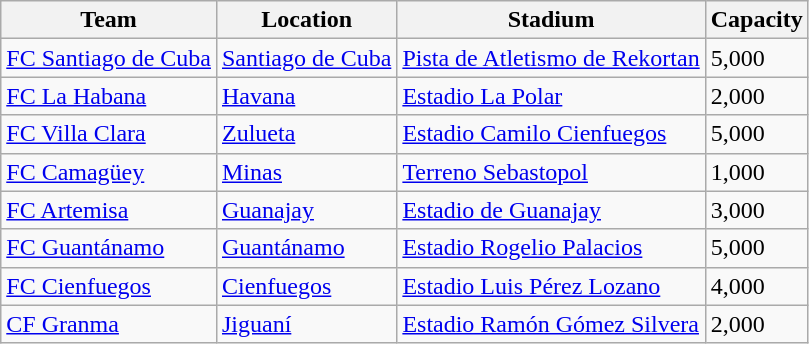<table class="wikitable sortable">
<tr>
<th>Team</th>
<th>Location</th>
<th>Stadium</th>
<th>Capacity</th>
</tr>
<tr>
<td><a href='#'>FC Santiago de Cuba</a></td>
<td><a href='#'>Santiago de Cuba</a></td>
<td><a href='#'>Pista de Atletismo de Rekortan</a></td>
<td>5,000</td>
</tr>
<tr>
<td><a href='#'>FC La Habana</a></td>
<td><a href='#'>Havana</a></td>
<td><a href='#'>Estadio La Polar</a></td>
<td>2,000</td>
</tr>
<tr>
<td><a href='#'>FC Villa Clara</a></td>
<td><a href='#'>Zulueta</a></td>
<td><a href='#'>Estadio Camilo Cienfuegos</a></td>
<td>5,000</td>
</tr>
<tr>
<td><a href='#'>FC Camagüey</a></td>
<td><a href='#'>Minas</a></td>
<td><a href='#'>Terreno Sebastopol</a></td>
<td>1,000</td>
</tr>
<tr>
<td><a href='#'>FC Artemisa</a></td>
<td><a href='#'>Guanajay</a></td>
<td><a href='#'>Estadio de Guanajay</a></td>
<td>3,000</td>
</tr>
<tr>
<td><a href='#'>FC Guantánamo</a></td>
<td><a href='#'>Guantánamo</a></td>
<td><a href='#'>Estadio Rogelio Palacios</a></td>
<td>5,000</td>
</tr>
<tr>
<td><a href='#'>FC Cienfuegos</a></td>
<td><a href='#'>Cienfuegos</a></td>
<td><a href='#'>Estadio Luis Pérez Lozano</a></td>
<td>4,000</td>
</tr>
<tr>
<td><a href='#'>CF Granma</a></td>
<td><a href='#'>Jiguaní</a></td>
<td><a href='#'>Estadio Ramón Gómez Silvera</a></td>
<td>2,000</td>
</tr>
</table>
